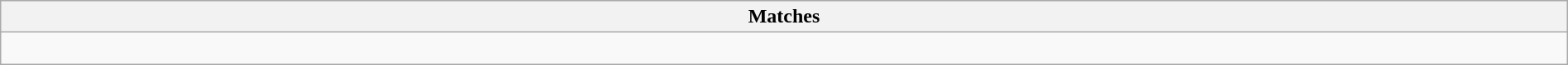<table class="wikitable collapsible collapsed" style="width:100%;">
<tr>
<th>Matches</th>
</tr>
<tr>
<td><br></td>
</tr>
</table>
